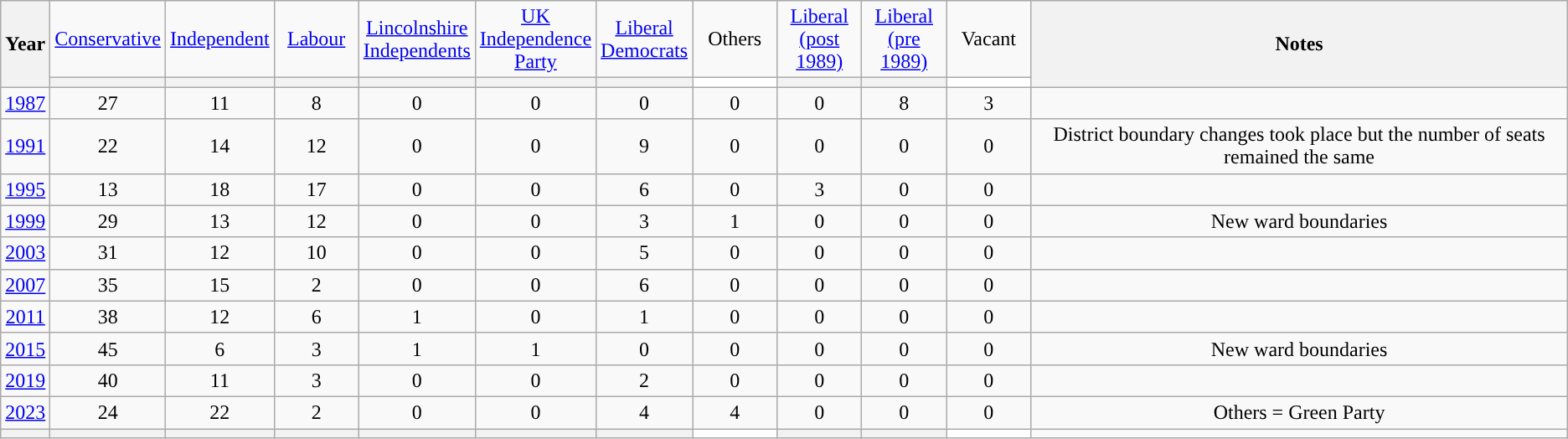<table class=wikitable style=text-align:center>
<tr>
<th rowspan=2>Year</th>
<td width="60"><a href='#'>Conservative</a></td>
<td width="60"><a href='#'>Independent</a></td>
<td width="60"><a href='#'>Labour</a></td>
<td width="60"><a href='#'>Lincolnshire Independents</a></td>
<td width="60"><a href='#'>UK Independence Party</a></td>
<td width="60"><a href='#'>Liberal Democrats</a></td>
<td width="60">Others</td>
<td width="60"><a href='#'>Liberal (post 1989)</a></td>
<td width="60"><a href='#'>Liberal (pre 1989)</a></td>
<td width="60">Vacant</td>
<th rowspan="2">Notes</th>
</tr>
<tr>
<th style="background-color: "></th>
<th style="background-color: "></th>
<th style="background-color: "></th>
<th style="background-color: "></th>
<th style="background-color: "></th>
<th style="background-color: "></th>
<th style="background-color: white; width: 3px;"></th>
<th style="background-color: "></th>
<th style="background-color: "></th>
<th style="background-color: white; width: 3px;"></th>
</tr>
<tr>
<td><a href='#'>1987</a></td>
<td>27</td>
<td>11</td>
<td>8</td>
<td>0</td>
<td>0</td>
<td>0</td>
<td>0</td>
<td>0</td>
<td>8</td>
<td>3</td>
<td></td>
</tr>
<tr>
<td><a href='#'>1991</a></td>
<td>22</td>
<td>14</td>
<td>12</td>
<td>0</td>
<td>0</td>
<td>9</td>
<td>0</td>
<td>0</td>
<td>0</td>
<td>0</td>
<td>District boundary changes took place but the number of seats remained the same</td>
</tr>
<tr>
<td><a href='#'>1995</a></td>
<td>13</td>
<td>18</td>
<td>17</td>
<td>0</td>
<td>0</td>
<td>6</td>
<td>0</td>
<td>3</td>
<td>0</td>
<td>0</td>
<td></td>
</tr>
<tr>
<td><a href='#'>1999</a></td>
<td>29</td>
<td>13</td>
<td>12</td>
<td>0</td>
<td>0</td>
<td>3</td>
<td>1</td>
<td>0</td>
<td>0</td>
<td>0</td>
<td>New ward boundaries</td>
</tr>
<tr>
<td><a href='#'>2003</a></td>
<td>31</td>
<td>12</td>
<td>10</td>
<td>0</td>
<td>0</td>
<td>5</td>
<td>0</td>
<td>0</td>
<td>0</td>
<td>0</td>
<td></td>
</tr>
<tr>
<td><a href='#'>2007</a></td>
<td>35</td>
<td>15</td>
<td>2</td>
<td>0</td>
<td>0</td>
<td>6</td>
<td>0</td>
<td>0</td>
<td>0</td>
<td>0</td>
<td></td>
</tr>
<tr>
<td><a href='#'>2011</a></td>
<td>38</td>
<td>12</td>
<td>6</td>
<td>1</td>
<td>0</td>
<td>1</td>
<td>0</td>
<td>0</td>
<td>0</td>
<td>0</td>
<td></td>
</tr>
<tr>
<td><a href='#'>2015</a></td>
<td>45</td>
<td>6</td>
<td>3</td>
<td>1</td>
<td>1</td>
<td>0</td>
<td>0</td>
<td>0</td>
<td>0</td>
<td>0</td>
<td>New ward boundaries</td>
</tr>
<tr>
<td><a href='#'>2019</a></td>
<td>40</td>
<td>11</td>
<td>3</td>
<td>0</td>
<td>0</td>
<td>2</td>
<td>0</td>
<td>0</td>
<td>0</td>
<td>0</td>
<td></td>
</tr>
<tr>
<td><a href='#'>2023</a></td>
<td>24</td>
<td>22</td>
<td>2</td>
<td>0</td>
<td>0</td>
<td>4</td>
<td>4</td>
<td>0</td>
<td>0</td>
<td>0</td>
<td>Others = Green Party</td>
</tr>
<tr>
<th></th>
<th style="background-color: "></th>
<th style="background-color: "></th>
<th style="background-color: "></th>
<th style="background-color: "></th>
<th style="background-color: "></th>
<th style="background-color: "></th>
<th style="background-color: white; width: 3px;"></th>
<th style="background-color: "></th>
<th style="background-color: "></th>
<th style="background-color: white; width: 3px;"></th>
<td></td>
</tr>
</table>
